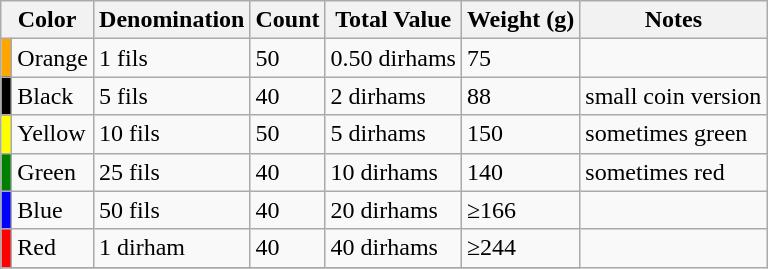<table class="wikitable">
<tr>
<th colspan=2>Color</th>
<th>Denomination</th>
<th>Count</th>
<th>Total Value</th>
<th>Weight (g)</th>
<th>Notes</th>
</tr>
<tr>
<td style="background:Orange"></td>
<td>Orange</td>
<td>1 fils</td>
<td>50</td>
<td>0.50 dirhams</td>
<td>75</td>
<td></td>
</tr>
<tr>
<td style="background:Black"></td>
<td>Black</td>
<td>5 fils</td>
<td>40</td>
<td>2 dirhams</td>
<td>88</td>
<td>small coin version</td>
</tr>
<tr>
<td style="background:Yellow"></td>
<td>Yellow</td>
<td>10 fils</td>
<td>50</td>
<td>5 dirhams</td>
<td>150</td>
<td>sometimes green</td>
</tr>
<tr>
<td style="background:Green"></td>
<td>Green</td>
<td>25 fils</td>
<td>40</td>
<td>10 dirhams</td>
<td>140</td>
<td>sometimes red</td>
</tr>
<tr>
<td style="background:Blue"></td>
<td>Blue</td>
<td>50 fils</td>
<td>40</td>
<td>20 dirhams</td>
<td>≥166</td>
<td></td>
</tr>
<tr>
<td style="background:Red"></td>
<td>Red</td>
<td>1 dirham</td>
<td>40</td>
<td>40 dirhams</td>
<td>≥244</td>
</tr>
<tr>
</tr>
</table>
